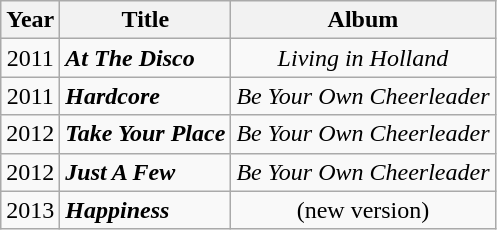<table class="wikitable" style=text-align:center;>
<tr>
<th>Year</th>
<th>Title</th>
<th>Album</th>
</tr>
<tr>
<td>2011</td>
<td align="left"><strong><em>At The Disco</em></strong></td>
<td><em>Living in Holland</em></td>
</tr>
<tr>
<td>2011</td>
<td align="left"><strong><em>Hardcore</em></strong></td>
<td><em>Be Your Own Cheerleader</em></td>
</tr>
<tr>
<td>2012</td>
<td align="left"><strong><em>Take Your Place</em></strong></td>
<td><em>Be Your Own Cheerleader</em></td>
</tr>
<tr>
<td>2012</td>
<td align="left"><strong><em>Just A Few</em></strong></td>
<td><em>Be Your Own Cheerleader</em></td>
</tr>
<tr>
<td>2013</td>
<td align="left"><strong><em>Happiness</em></strong></td>
<td>(new version)</td>
</tr>
</table>
